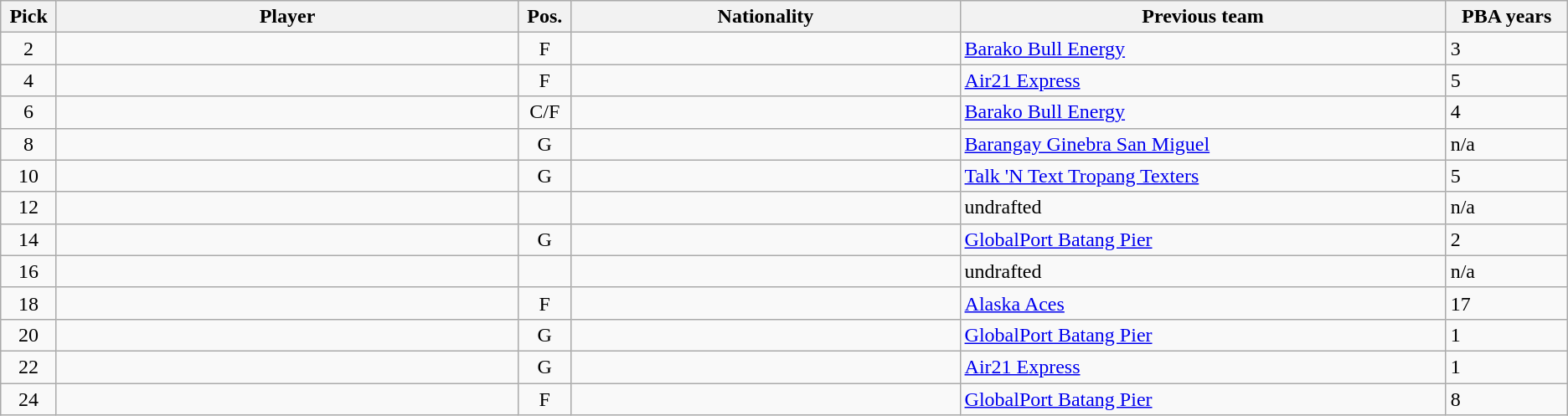<table class="wikitable sortable">
<tr>
<th width="1%">Pick</th>
<th width="19%">Player</th>
<th width="1%">Pos.</th>
<th width="16%">Nationality</th>
<th width="20%">Previous team</th>
<th width="5%">PBA years</th>
</tr>
<tr>
<td align=center>2</td>
<td></td>
<td align=center>F</td>
<td></td>
<td><a href='#'>Barako Bull Energy</a></td>
<td>3</td>
</tr>
<tr>
<td align=center>4</td>
<td></td>
<td align=center>F</td>
<td></td>
<td><a href='#'>Air21 Express</a></td>
<td>5</td>
</tr>
<tr>
<td align=center>6</td>
<td></td>
<td align=center>C/F</td>
<td></td>
<td><a href='#'>Barako Bull Energy</a></td>
<td>4</td>
</tr>
<tr>
<td align=center>8</td>
<td></td>
<td align=center>G</td>
<td></td>
<td><a href='#'>Barangay Ginebra San Miguel</a></td>
<td>n/a</td>
</tr>
<tr>
<td align=center>10</td>
<td></td>
<td align=center>G</td>
<td></td>
<td><a href='#'>Talk 'N Text Tropang Texters</a></td>
<td>5</td>
</tr>
<tr>
<td align=center>12</td>
<td></td>
<td align=center></td>
<td></td>
<td>undrafted</td>
<td>n/a</td>
</tr>
<tr>
<td align=center>14</td>
<td></td>
<td align=center>G</td>
<td></td>
<td><a href='#'>GlobalPort Batang Pier</a></td>
<td>2</td>
</tr>
<tr>
<td align=center>16</td>
<td></td>
<td align=center></td>
<td></td>
<td>undrafted</td>
<td>n/a</td>
</tr>
<tr>
<td align=center>18</td>
<td></td>
<td align=center>F</td>
<td></td>
<td><a href='#'>Alaska Aces</a></td>
<td>17</td>
</tr>
<tr>
<td align=center>20</td>
<td></td>
<td align=center>G</td>
<td></td>
<td><a href='#'>GlobalPort Batang Pier</a></td>
<td>1</td>
</tr>
<tr>
<td align=center>22</td>
<td></td>
<td align=center>G</td>
<td></td>
<td><a href='#'>Air21 Express</a></td>
<td>1</td>
</tr>
<tr>
<td align=center>24</td>
<td></td>
<td align=center>F</td>
<td></td>
<td><a href='#'>GlobalPort Batang Pier</a></td>
<td>8</td>
</tr>
</table>
